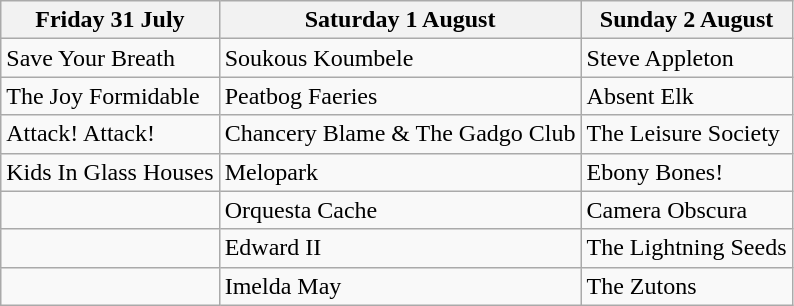<table class="wikitable">
<tr>
<th>Friday 31 July</th>
<th>Saturday 1 August</th>
<th>Sunday 2 August</th>
</tr>
<tr>
<td>Save Your Breath</td>
<td>Soukous Koumbele</td>
<td>Steve Appleton</td>
</tr>
<tr>
<td>The Joy Formidable</td>
<td>Peatbog Faeries</td>
<td>Absent Elk</td>
</tr>
<tr>
<td>Attack! Attack!</td>
<td>Chancery Blame & The Gadgo Club</td>
<td>The Leisure Society</td>
</tr>
<tr>
<td>Kids In Glass Houses</td>
<td>Melopark</td>
<td>Ebony Bones!</td>
</tr>
<tr>
<td></td>
<td>Orquesta Cache</td>
<td>Camera Obscura</td>
</tr>
<tr>
<td></td>
<td>Edward II</td>
<td>The Lightning Seeds</td>
</tr>
<tr>
<td></td>
<td>Imelda May</td>
<td>The Zutons</td>
</tr>
</table>
